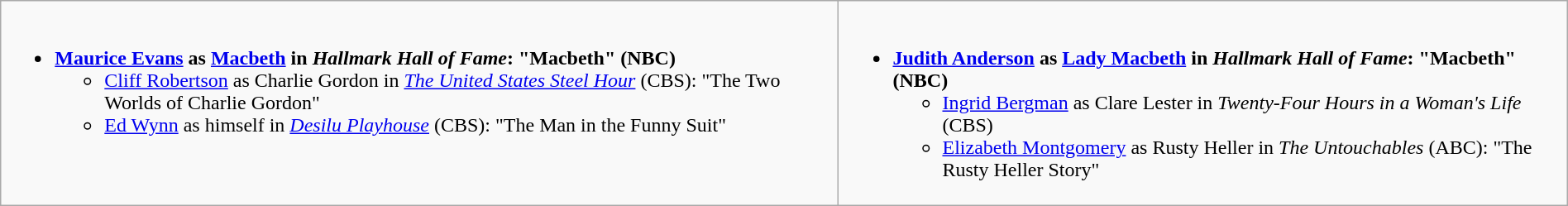<table class=wikitable width="100%">
<tr>
<td style="vertical-align:top;"><br><ul><li><strong><a href='#'>Maurice Evans</a> as <a href='#'>Macbeth</a> in <em>Hallmark Hall of Fame</em>: "Macbeth" (NBC)</strong><ul><li><a href='#'>Cliff Robertson</a> as Charlie Gordon in <em><a href='#'>The United States Steel Hour</a></em> (CBS): "The Two Worlds of Charlie Gordon"</li><li><a href='#'>Ed Wynn</a> as himself in <em><a href='#'>Desilu Playhouse</a></em> (CBS): "The Man in the Funny Suit"</li></ul></li></ul></td>
<td style="vertical-align:top;"><br><ul><li><strong><a href='#'>Judith Anderson</a> as <a href='#'>Lady Macbeth</a> in <em>Hallmark Hall of Fame</em>: "Macbeth" (NBC)</strong><ul><li><a href='#'>Ingrid Bergman</a> as Clare Lester in <em>Twenty-Four Hours in a Woman's Life</em> (CBS)</li><li><a href='#'>Elizabeth Montgomery</a> as Rusty Heller in <em>The Untouchables</em> (ABC): "The Rusty Heller Story"</li></ul></li></ul></td>
</tr>
</table>
